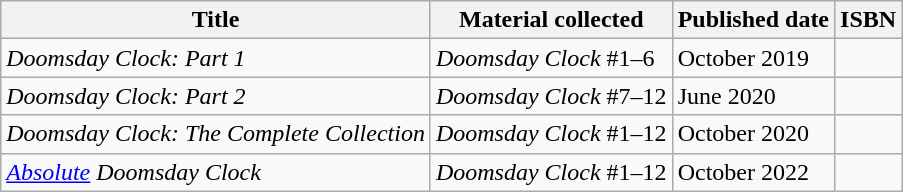<table class="wikitable">
<tr>
<th>Title</th>
<th>Material collected</th>
<th>Published date</th>
<th>ISBN</th>
</tr>
<tr>
<td><em>Doomsday Clock: Part 1</em></td>
<td><em>Doomsday Clock</em> #1–6</td>
<td>October 2019</td>
<td></td>
</tr>
<tr>
<td><em>Doomsday Clock: Part 2</em></td>
<td><em>Doomsday Clock</em> #7–12</td>
<td>June 2020</td>
<td></td>
</tr>
<tr>
<td><em>Doomsday Clock: The Complete Collection</em></td>
<td><em>Doomsday Clock</em> #1–12</td>
<td>October 2020</td>
<td></td>
</tr>
<tr>
<td><em><a href='#'>Absolute</a> Doomsday Clock</em></td>
<td><em>Doomsday Clock</em> #1–12</td>
<td>October 2022</td>
<td></td>
</tr>
</table>
